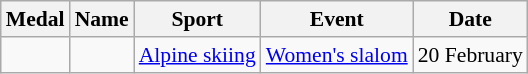<table class="wikitable sortable" style="font-size:90%">
<tr>
<th>Medal</th>
<th>Name</th>
<th>Sport</th>
<th>Event</th>
<th>Date</th>
</tr>
<tr>
<td></td>
<td></td>
<td><a href='#'>Alpine skiing</a></td>
<td><a href='#'>Women's slalom</a></td>
<td>20 February</td>
</tr>
</table>
